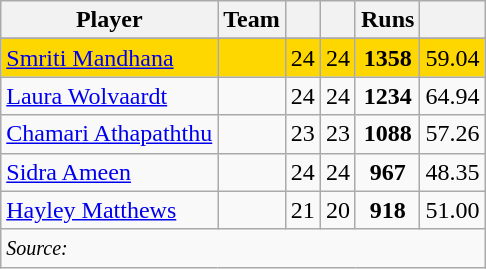<table class="wikitable sortable" style="text-align:center">
<tr>
<th class="unsortable">Player</th>
<th>Team</th>
<th></th>
<th></th>
<th>Runs</th>
<th></th>
</tr>
<tr>
</tr>
<tr style="background:gold">
<td style="text-align:left"><a href='#'>Smriti Mandhana</a></td>
<td style="text-align:left"></td>
<td>24</td>
<td>24</td>
<td><strong>1358</strong></td>
<td>59.04</td>
</tr>
<tr>
<td style="text-align:left"><a href='#'>Laura Wolvaardt</a></td>
<td style="text-align:left"></td>
<td>24</td>
<td>24</td>
<td><strong>1234</strong></td>
<td>64.94</td>
</tr>
<tr>
<td style="text-align:left"><a href='#'>Chamari Athapaththu</a></td>
<td style="text-align:left"></td>
<td>23</td>
<td>23</td>
<td><strong>1088</strong></td>
<td>57.26</td>
</tr>
<tr>
<td style="text-align:left"><a href='#'>Sidra Ameen</a></td>
<td style="text-align:left"></td>
<td>24</td>
<td>24</td>
<td><strong>967</strong></td>
<td>48.35</td>
</tr>
<tr>
<td style="text-align:left"><a href='#'>Hayley Matthews</a></td>
<td style="text-align:left"></td>
<td>21</td>
<td>20</td>
<td><strong>918</strong></td>
<td>51.00</td>
</tr>
<tr class=sortbottom>
<td colspan="11" style="text-align:left;"><small><em>Source: </em></small></td>
</tr>
</table>
